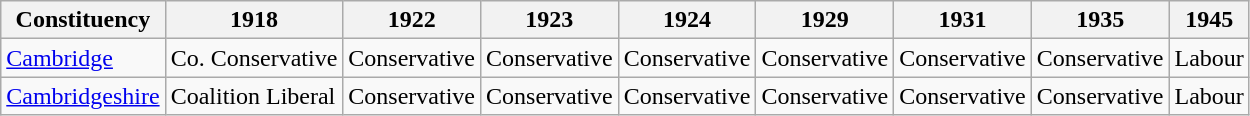<table class="wikitable">
<tr>
<th>Constituency</th>
<th>1918</th>
<th>1922</th>
<th>1923</th>
<th>1924</th>
<th>1929</th>
<th>1931</th>
<th>1935</th>
<th>1945</th>
</tr>
<tr>
<td><a href='#'>Cambridge</a></td>
<td bgcolor=>Co. Conservative</td>
<td bgcolor=>Conservative</td>
<td bgcolor=>Conservative</td>
<td bgcolor=>Conservative</td>
<td bgcolor=>Conservative</td>
<td bgcolor=>Conservative</td>
<td bgcolor=>Conservative</td>
<td bgcolor=>Labour</td>
</tr>
<tr>
<td><a href='#'>Cambridgeshire</a></td>
<td bgcolor=>Coalition Liberal</td>
<td bgcolor=>Conservative</td>
<td bgcolor=>Conservative</td>
<td bgcolor=>Conservative</td>
<td bgcolor=>Conservative</td>
<td bgcolor=>Conservative</td>
<td bgcolor=>Conservative</td>
<td bgcolor=>Labour</td>
</tr>
</table>
